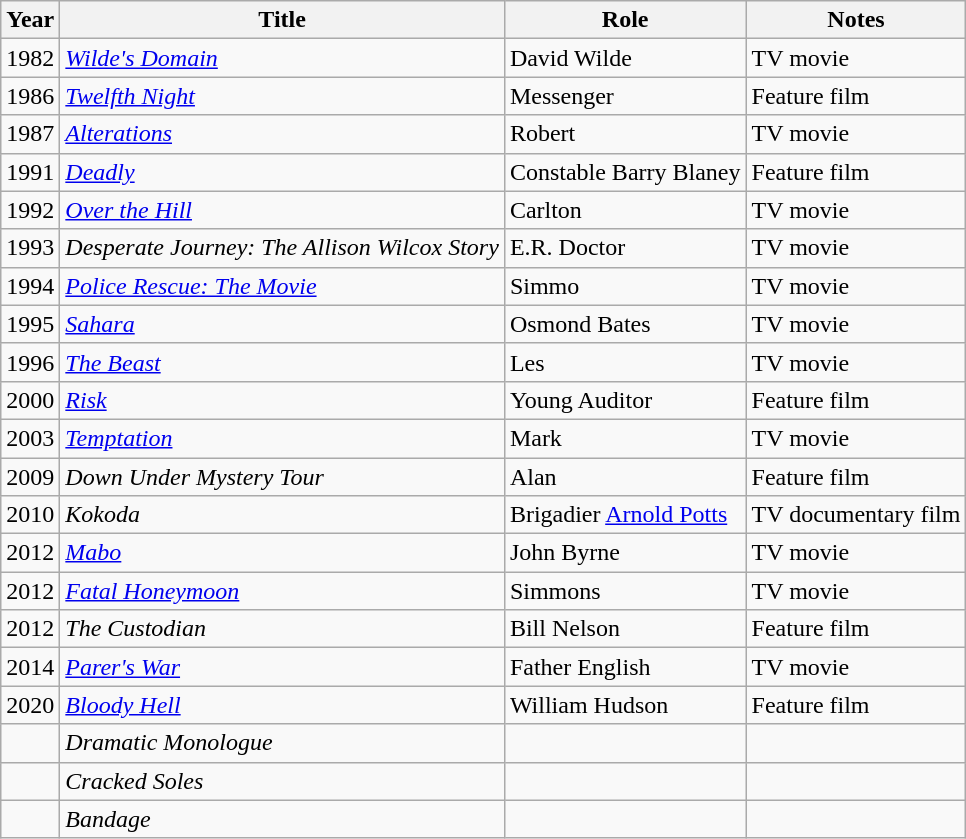<table class="wikitable sortable">
<tr>
<th>Year</th>
<th>Title</th>
<th>Role</th>
<th class="unsortable">Notes</th>
</tr>
<tr>
<td>1982</td>
<td><em><a href='#'>Wilde's Domain</a></em></td>
<td>David Wilde</td>
<td>TV movie</td>
</tr>
<tr>
<td>1986</td>
<td><em><a href='#'>Twelfth Night</a></em></td>
<td>Messenger</td>
<td>Feature film</td>
</tr>
<tr>
<td>1987</td>
<td><em><a href='#'>Alterations</a></em></td>
<td>Robert</td>
<td>TV movie</td>
</tr>
<tr>
<td>1991</td>
<td><em><a href='#'>Deadly</a></em></td>
<td>Constable Barry Blaney</td>
<td>Feature film</td>
</tr>
<tr>
<td>1992</td>
<td><em><a href='#'>Over the Hill</a></em></td>
<td>Carlton</td>
<td>TV movie</td>
</tr>
<tr>
<td>1993</td>
<td><em>Desperate Journey: The Allison Wilcox Story</em></td>
<td>E.R. Doctor</td>
<td>TV movie</td>
</tr>
<tr>
<td>1994</td>
<td><em><a href='#'>Police Rescue: The Movie</a></em></td>
<td>Simmo</td>
<td>TV movie</td>
</tr>
<tr>
<td>1995</td>
<td><em><a href='#'>Sahara</a></em></td>
<td>Osmond Bates</td>
<td>TV movie</td>
</tr>
<tr>
<td>1996</td>
<td><em><a href='#'>The Beast</a></em></td>
<td>Les</td>
<td>TV movie</td>
</tr>
<tr>
<td>2000</td>
<td><em><a href='#'>Risk</a></em></td>
<td>Young Auditor</td>
<td>Feature film</td>
</tr>
<tr>
<td>2003</td>
<td><em><a href='#'>Temptation</a></em></td>
<td>Mark</td>
<td>TV movie</td>
</tr>
<tr>
<td>2009</td>
<td><em>Down Under Mystery Tour</em></td>
<td>Alan</td>
<td>Feature film</td>
</tr>
<tr>
<td>2010</td>
<td><em>Kokoda</em></td>
<td>Brigadier <a href='#'>Arnold Potts</a></td>
<td>TV documentary film</td>
</tr>
<tr>
<td>2012</td>
<td><em><a href='#'>Mabo</a></em></td>
<td>John Byrne</td>
<td>TV movie</td>
</tr>
<tr>
<td>2012</td>
<td><em><a href='#'>Fatal Honeymoon</a></em></td>
<td>Simmons</td>
<td>TV movie</td>
</tr>
<tr>
<td>2012</td>
<td><em>The Custodian</em></td>
<td>Bill Nelson</td>
<td>Feature film</td>
</tr>
<tr>
<td>2014</td>
<td><em><a href='#'>Parer's War</a></em></td>
<td>Father English</td>
<td>TV movie</td>
</tr>
<tr>
<td>2020</td>
<td><em><a href='#'>Bloody Hell</a></em></td>
<td>William Hudson</td>
<td>Feature film</td>
</tr>
<tr>
<td></td>
<td><em>Dramatic Monologue</em></td>
<td></td>
<td></td>
</tr>
<tr>
<td></td>
<td><em>Cracked Soles</em></td>
<td></td>
<td></td>
</tr>
<tr>
<td></td>
<td><em>Bandage</em></td>
<td></td>
<td></td>
</tr>
</table>
